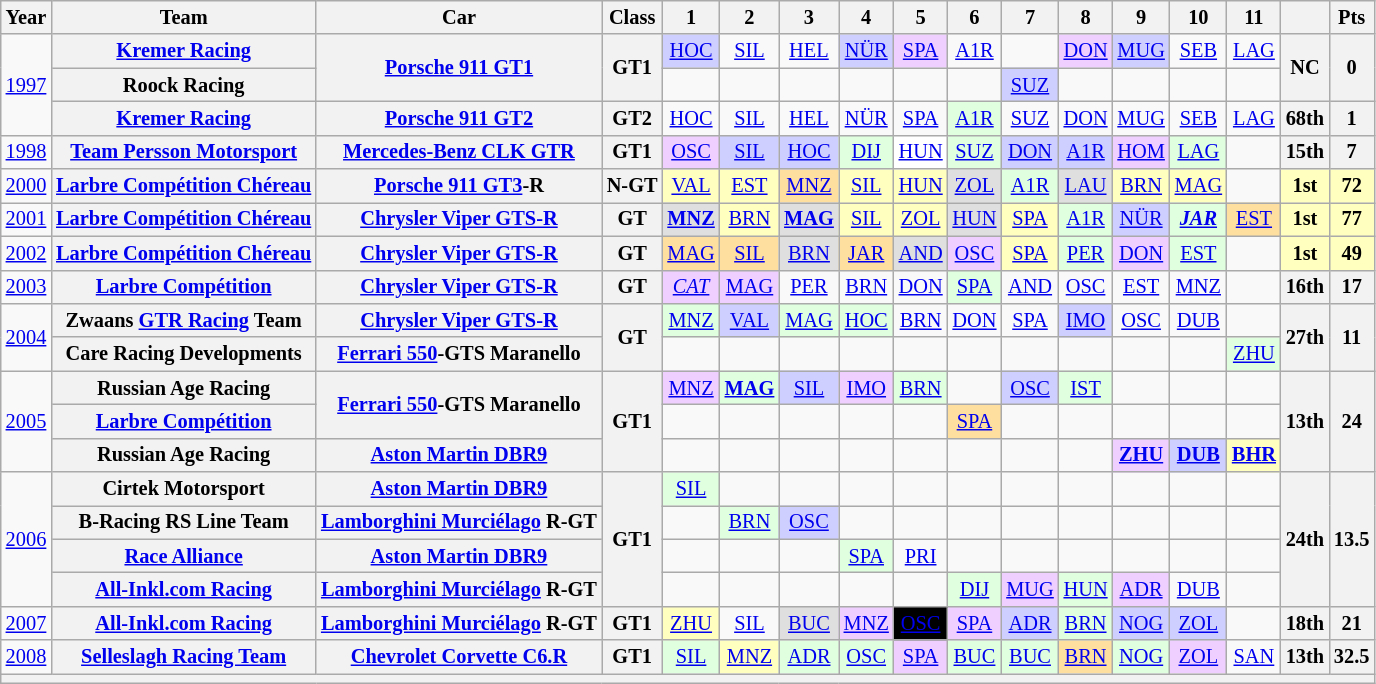<table class="wikitable" style="text-align:center; font-size:85%">
<tr>
<th>Year</th>
<th>Team</th>
<th>Car</th>
<th>Class</th>
<th>1</th>
<th>2</th>
<th>3</th>
<th>4</th>
<th>5</th>
<th>6</th>
<th>7</th>
<th>8</th>
<th>9</th>
<th>10</th>
<th>11</th>
<th></th>
<th>Pts</th>
</tr>
<tr>
<td rowspan=3><a href='#'>1997</a></td>
<th nowrap><a href='#'>Kremer Racing</a></th>
<th rowspan=2 nowrap><a href='#'>Porsche 911 GT1</a></th>
<th rowspan=2>GT1</th>
<td style="background:#CFCFFF;"><a href='#'>HOC</a><br></td>
<td><a href='#'>SIL</a></td>
<td><a href='#'>HEL</a></td>
<td style="background:#CFCFFF;"><a href='#'>NÜR</a><br></td>
<td style="background:#EFCFFF;"><a href='#'>SPA</a><br></td>
<td><a href='#'>A1R</a></td>
<td></td>
<td style="background:#EFCFFF;"><a href='#'>DON</a><br></td>
<td style="background:#CFCFFF;"><a href='#'>MUG</a><br></td>
<td><a href='#'>SEB</a></td>
<td><a href='#'>LAG</a></td>
<th rowspan=2>NC</th>
<th rowspan=2>0</th>
</tr>
<tr>
<th nowrap>Roock Racing</th>
<td></td>
<td></td>
<td></td>
<td></td>
<td></td>
<td></td>
<td style="background:#CFCFFF;"><a href='#'>SUZ</a><br></td>
<td></td>
<td></td>
<td></td>
</tr>
<tr>
<th nowrap><a href='#'>Kremer Racing</a></th>
<th nowrap><a href='#'>Porsche 911 GT2</a></th>
<th>GT2</th>
<td><a href='#'>HOC</a></td>
<td><a href='#'>SIL</a></td>
<td><a href='#'>HEL</a></td>
<td><a href='#'>NÜR</a></td>
<td><a href='#'>SPA</a></td>
<td style="background:#DFFFDF;"><a href='#'>A1R</a><br></td>
<td><a href='#'>SUZ</a></td>
<td><a href='#'>DON</a></td>
<td><a href='#'>MUG</a></td>
<td><a href='#'>SEB</a></td>
<td><a href='#'>LAG</a></td>
<th>68th</th>
<th>1</th>
</tr>
<tr>
<td><a href='#'>1998</a></td>
<th nowrap><a href='#'>Team Persson Motorsport</a></th>
<th nowrap><a href='#'>Mercedes-Benz CLK GTR</a></th>
<th>GT1</th>
<td style="background:#EFCFFF;"><a href='#'>OSC</a><br></td>
<td style="background:#CFCFFF;"><a href='#'>SIL</a><br></td>
<td style="background:#CFCFFF;"><a href='#'>HOC</a><br></td>
<td style="background:#DFFFDF;"><a href='#'>DIJ</a><br></td>
<td style="background:#FFFFFF;"><a href='#'>HUN</a><br></td>
<td style="background:#DFFFDF;"><a href='#'>SUZ</a><br></td>
<td style="background:#CFCFFF;"><a href='#'>DON</a><br></td>
<td style="background:#CFCFFF;"><a href='#'>A1R</a><br></td>
<td style="background:#EFCFFF;"><a href='#'>HOM</a><br></td>
<td style="background:#DFFFDF;"><a href='#'>LAG</a><br></td>
<td></td>
<th>15th</th>
<th>7</th>
</tr>
<tr>
<td><a href='#'>2000</a></td>
<th nowrap><a href='#'>Larbre Compétition Chéreau</a></th>
<th nowrap><a href='#'>Porsche 911 GT3</a>-R</th>
<th>N-GT</th>
<td style="background:#FFFFBF;"><a href='#'>VAL</a><br></td>
<td style="background:#FFFFBF;"><a href='#'>EST</a><br></td>
<td style="background:#FFDF9F;"><a href='#'>MNZ</a><br></td>
<td style="background:#FFFFBF;"><a href='#'>SIL</a><br></td>
<td style="background:#FFFFBF;"><a href='#'>HUN</a><br></td>
<td style="background:#DFDFDF;"><a href='#'>ZOL</a><br></td>
<td style="background:#DFFFDF;"><a href='#'>A1R</a><br></td>
<td style="background:#DFDFDF;"><a href='#'>LAU</a><br></td>
<td style="background:#FFFFBF;"><a href='#'>BRN</a><br></td>
<td style="background:#FFFFBF;"><a href='#'>MAG</a><br></td>
<td></td>
<th style="background:#FFFFBF;">1st</th>
<th style="background:#FFFFBF;">72</th>
</tr>
<tr>
<td><a href='#'>2001</a></td>
<th nowrap><a href='#'>Larbre Compétition Chéreau</a></th>
<th nowrap><a href='#'>Chrysler Viper GTS-R</a></th>
<th>GT</th>
<td style="background:#DFDFDF;"><strong><a href='#'>MNZ</a></strong><br></td>
<td style="background:#FFFFBF;"><a href='#'>BRN</a><br></td>
<td style="background:#DFDFDF;"><strong><a href='#'>MAG</a></strong><br></td>
<td style="background:#FFFFBF;"><a href='#'>SIL</a><br></td>
<td style="background:#FFFFBF;"><a href='#'>ZOL</a><br></td>
<td style="background:#DFDFDF;"><a href='#'>HUN</a><br></td>
<td style="background:#FFFFBF;"><a href='#'>SPA</a><br></td>
<td style="background:#DFFFDF;"><a href='#'>A1R</a><br></td>
<td style="background:#CFCFFF;"><a href='#'>NÜR</a><br></td>
<td style="background:#DFFFDF;"><strong><em><a href='#'>JAR</a></em></strong><br></td>
<td style="background:#FFDF9F;"><a href='#'>EST</a><br></td>
<th style="background:#FFFFBF;">1st</th>
<th style="background:#FFFFBF;">77</th>
</tr>
<tr>
<td><a href='#'>2002</a></td>
<th nowrap><a href='#'>Larbre Compétition Chéreau</a></th>
<th nowrap><a href='#'>Chrysler Viper GTS-R</a></th>
<th>GT</th>
<td style="background:#FFDF9F;"><a href='#'>MAG</a><br></td>
<td style="background:#FFDF9F;"><a href='#'>SIL</a><br></td>
<td style="background:#DFDFDF;"><a href='#'>BRN</a><br></td>
<td style="background:#FFDF9F;"><a href='#'>JAR</a><br></td>
<td style="background:#DFDFDF;"><a href='#'>AND</a><br></td>
<td style="background:#EFCFFF;"><a href='#'>OSC</a><br></td>
<td style="background:#FFFFBF;"><a href='#'>SPA</a><br></td>
<td style="background:#DFFFDF;"><a href='#'>PER</a><br></td>
<td style="background:#EFCFFF;"><a href='#'>DON</a><br></td>
<td style="background:#DFFFDF;"><a href='#'>EST</a><br></td>
<td></td>
<th style="background:#FFFFBF;">1st</th>
<th style="background:#FFFFBF;">49</th>
</tr>
<tr>
<td><a href='#'>2003</a></td>
<th nowrap><a href='#'>Larbre Compétition</a></th>
<th nowrap><a href='#'>Chrysler Viper GTS-R</a></th>
<th>GT</th>
<td style="background:#EFCFFF;"><em><a href='#'>CAT</a></em><br></td>
<td style="background:#EFCFFF;"><a href='#'>MAG</a><br></td>
<td><a href='#'>PER</a></td>
<td><a href='#'>BRN</a></td>
<td><a href='#'>DON</a></td>
<td style="background:#DFFFDF;"><a href='#'>SPA</a><br></td>
<td><a href='#'>AND</a></td>
<td><a href='#'>OSC</a></td>
<td><a href='#'>EST</a></td>
<td><a href='#'>MNZ</a></td>
<td></td>
<th>16th</th>
<th>17</th>
</tr>
<tr>
<td rowspan=2><a href='#'>2004</a></td>
<th nowrap>Zwaans <a href='#'>GTR Racing</a> Team</th>
<th nowrap><a href='#'>Chrysler Viper GTS-R</a></th>
<th rowspan=2>GT</th>
<td style="background:#DFFFDF;"><a href='#'>MNZ</a><br></td>
<td style="background:#CFCFFF;"><a href='#'>VAL</a><br></td>
<td style="background:#DFFFDF;"><a href='#'>MAG</a><br></td>
<td style="background:#DFFFDF;"><a href='#'>HOC</a><br></td>
<td><a href='#'>BRN</a></td>
<td><a href='#'>DON</a></td>
<td><a href='#'>SPA</a></td>
<td style="background:#CFCFFF;"><a href='#'>IMO</a><br></td>
<td><a href='#'>OSC</a></td>
<td><a href='#'>DUB</a></td>
<td></td>
<th rowspan=2>27th</th>
<th rowspan=2>11</th>
</tr>
<tr>
<th nowrap>Care Racing Developments</th>
<th nowrap><a href='#'>Ferrari 550</a>-GTS Maranello</th>
<td></td>
<td></td>
<td></td>
<td></td>
<td></td>
<td></td>
<td></td>
<td></td>
<td></td>
<td></td>
<td style="background:#DFFFDF;"><a href='#'>ZHU</a><br></td>
</tr>
<tr>
<td rowspan=3><a href='#'>2005</a></td>
<th nowrap>Russian Age Racing</th>
<th rowspan=2 nowrap><a href='#'>Ferrari 550</a>-GTS Maranello</th>
<th rowspan=3>GT1</th>
<td style="background:#EFCFFF;"><a href='#'>MNZ</a><br></td>
<td style="background:#DFFFDF;"><strong><a href='#'>MAG</a></strong><br></td>
<td style="background:#CFCFFF;"><a href='#'>SIL</a><br></td>
<td style="background:#EFCFFF;"><a href='#'>IMO</a><br></td>
<td style="background:#DFFFDF;"><a href='#'>BRN</a><br></td>
<td></td>
<td style="background:#CFCFFF;"><a href='#'>OSC</a><br></td>
<td style="background:#DFFFDF;"><a href='#'>IST</a><br></td>
<td></td>
<td></td>
<td></td>
<th rowspan=3>13th</th>
<th rowspan=3>24</th>
</tr>
<tr>
<th nowrap><a href='#'>Larbre Compétition</a></th>
<td></td>
<td></td>
<td></td>
<td></td>
<td></td>
<td style="background:#FFDF9F;"><a href='#'>SPA</a><br></td>
<td></td>
<td></td>
<td></td>
<td></td>
<td></td>
</tr>
<tr>
<th nowrap>Russian Age Racing</th>
<th nowrap><a href='#'>Aston Martin DBR9</a></th>
<td></td>
<td></td>
<td></td>
<td></td>
<td></td>
<td></td>
<td></td>
<td></td>
<td style="background:#EFCFFF;"><strong><a href='#'>ZHU</a></strong><br></td>
<td style="background:#CFCFFF;"><strong><a href='#'>DUB</a></strong><br></td>
<td style="background:#FFFFBF;"><strong><a href='#'>BHR</a></strong><br></td>
</tr>
<tr>
<td rowspan=4><a href='#'>2006</a></td>
<th nowrap>Cirtek Motorsport</th>
<th nowrap><a href='#'>Aston Martin DBR9</a></th>
<th rowspan=4>GT1</th>
<td style="background:#DFFFDF;"><a href='#'>SIL</a><br></td>
<td></td>
<td></td>
<td></td>
<td></td>
<td></td>
<td></td>
<td></td>
<td></td>
<td></td>
<td></td>
<th rowspan=4>24th</th>
<th rowspan=4>13.5</th>
</tr>
<tr>
<th nowrap>B-Racing RS Line Team</th>
<th nowrap><a href='#'>Lamborghini Murciélago</a> R-GT</th>
<td></td>
<td style="background:#DFFFDF;"><a href='#'>BRN</a><br></td>
<td style="background:#CFCFFF;"><a href='#'>OSC</a><br></td>
<td></td>
<td></td>
<td></td>
<td></td>
<td></td>
<td></td>
<td></td>
<td></td>
</tr>
<tr>
<th nowrap><a href='#'>Race Alliance</a></th>
<th nowrap><a href='#'>Aston Martin DBR9</a></th>
<td></td>
<td></td>
<td></td>
<td style="background:#DFFFDF;"><a href='#'>SPA</a><br></td>
<td><a href='#'>PRI</a></td>
<td></td>
<td></td>
<td></td>
<td></td>
<td></td>
<td></td>
</tr>
<tr>
<th nowrap><a href='#'>All-Inkl.com Racing</a></th>
<th nowrap><a href='#'>Lamborghini Murciélago</a> R-GT</th>
<td></td>
<td></td>
<td></td>
<td></td>
<td></td>
<td style="background:#DFFFDF;"><a href='#'>DIJ</a><br></td>
<td style="background:#EFCFFF;"><a href='#'>MUG</a><br></td>
<td style="background:#DFFFDF;"><a href='#'>HUN</a><br></td>
<td style="background:#EFCFFF;"><a href='#'>ADR</a><br></td>
<td><a href='#'>DUB</a></td>
<td></td>
</tr>
<tr>
<td><a href='#'>2007</a></td>
<th nowrap><a href='#'>All-Inkl.com Racing</a></th>
<th nowrap><a href='#'>Lamborghini Murciélago</a> R-GT</th>
<th>GT1</th>
<td style="background:#FFFFBF;"><a href='#'>ZHU</a><br></td>
<td><a href='#'>SIL</a></td>
<td style="background:#DFDFDF;"><a href='#'>BUC</a><br></td>
<td style="background:#EFCFFF;"><a href='#'>MNZ</a><br></td>
<td style="background:#000; color:white;"><a href='#'><span>OSC</span></a><br></td>
<td style="background:#EFCFFF;"><a href='#'>SPA</a><br></td>
<td style="background:#CFCFFF;"><a href='#'>ADR</a><br></td>
<td style="background:#DFFFDF;"><a href='#'>BRN</a><br></td>
<td style="background:#CFCFFF;"><a href='#'>NOG</a><br></td>
<td style="background:#CFCFFF;"><a href='#'>ZOL</a><br></td>
<td></td>
<th>18th</th>
<th>21</th>
</tr>
<tr>
<td><a href='#'>2008</a></td>
<th nowrap><a href='#'>Selleslagh Racing Team</a></th>
<th nowrap><a href='#'>Chevrolet Corvette C6.R</a></th>
<th>GT1</th>
<td style="background:#DFFFDF;"><a href='#'>SIL</a><br></td>
<td style="background:#FFFFBF;"><a href='#'>MNZ</a><br></td>
<td style="background:#DFFFDF;"><a href='#'>ADR</a><br></td>
<td style="background:#DFFFDF;"><a href='#'>OSC</a><br></td>
<td style="background:#EFCFFF;"><a href='#'>SPA</a><br></td>
<td style="background:#DFFFDF;"><a href='#'>BUC</a><br></td>
<td style="background:#DFFFDF;"><a href='#'>BUC</a><br></td>
<td style="background:#FFDF9F;"><a href='#'>BRN</a><br></td>
<td style="background:#DFFFDF;"><a href='#'>NOG</a><br></td>
<td style="background:#EFCFFF;"><a href='#'>ZOL</a><br></td>
<td><a href='#'>SAN</a></td>
<th>13th</th>
<th>32.5</th>
</tr>
<tr>
<th colspan="18"></th>
</tr>
</table>
